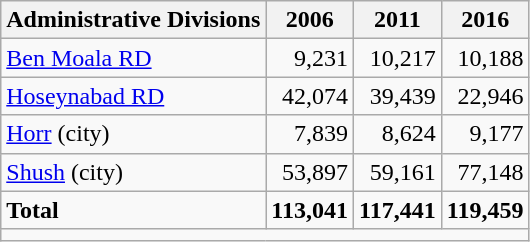<table class="wikitable">
<tr>
<th>Administrative Divisions</th>
<th>2006</th>
<th>2011</th>
<th>2016</th>
</tr>
<tr>
<td><a href='#'>Ben Moala RD</a></td>
<td style="text-align: right;">9,231</td>
<td style="text-align: right;">10,217</td>
<td style="text-align: right;">10,188</td>
</tr>
<tr>
<td><a href='#'>Hoseynabad RD</a></td>
<td style="text-align: right;">42,074</td>
<td style="text-align: right;">39,439</td>
<td style="text-align: right;">22,946</td>
</tr>
<tr>
<td><a href='#'>Horr</a> (city)</td>
<td style="text-align: right;">7,839</td>
<td style="text-align: right;">8,624</td>
<td style="text-align: right;">9,177</td>
</tr>
<tr>
<td><a href='#'>Shush</a> (city)</td>
<td style="text-align: right;">53,897</td>
<td style="text-align: right;">59,161</td>
<td style="text-align: right;">77,148</td>
</tr>
<tr>
<td><strong>Total</strong></td>
<td style="text-align: right;"><strong>113,041</strong></td>
<td style="text-align: right;"><strong>117,441</strong></td>
<td style="text-align: right;"><strong>119,459</strong></td>
</tr>
<tr>
<td colspan=4></td>
</tr>
</table>
